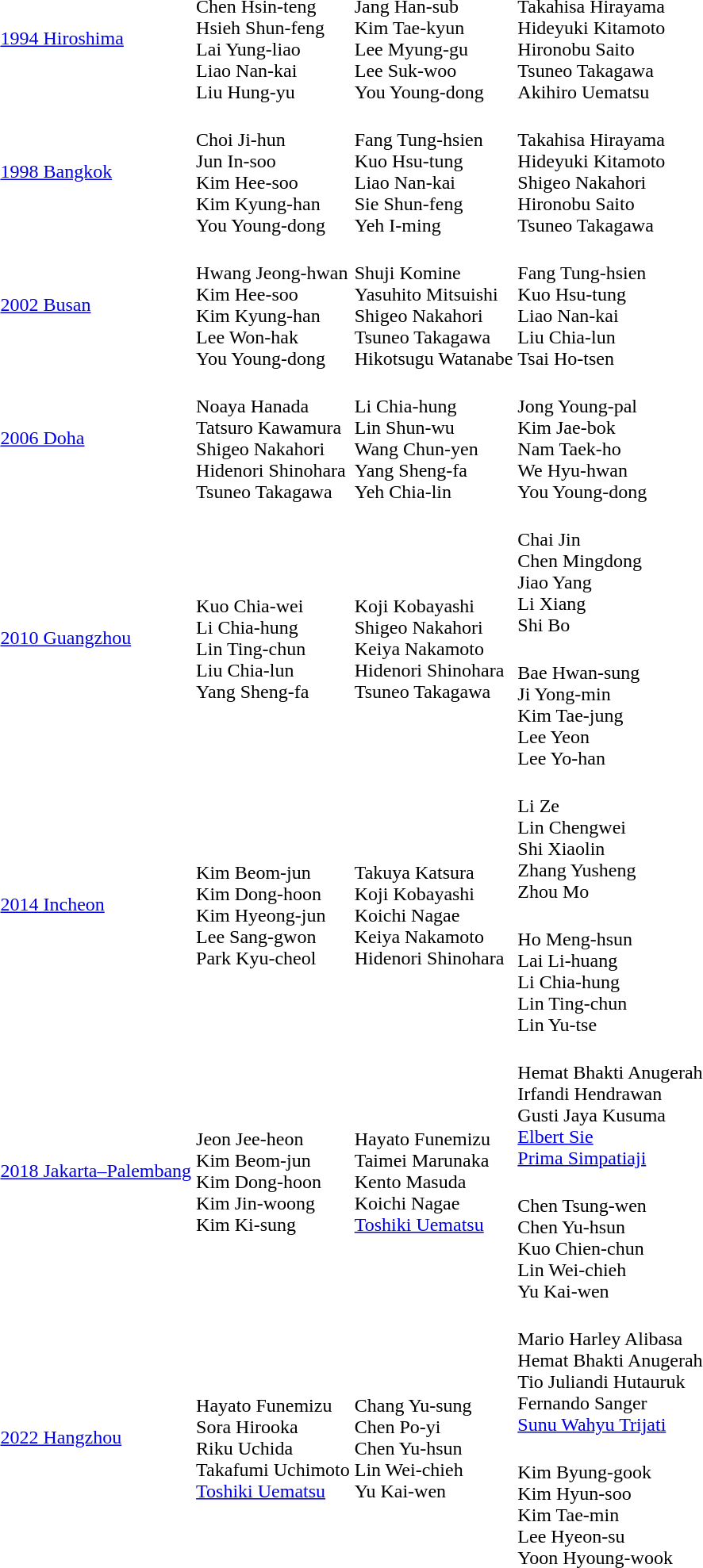<table>
<tr>
<td><a href='#'>1994 Hiroshima</a></td>
<td><br>Chen Hsin-teng<br>Hsieh Shun-feng<br>Lai Yung-liao<br>Liao Nan-kai<br>Liu Hung-yu</td>
<td><br>Jang Han-sub<br>Kim Tae-kyun<br>Lee Myung-gu<br>Lee Suk-woo<br>You Young-dong</td>
<td><br>Takahisa Hirayama<br>Hideyuki Kitamoto<br>Hironobu Saito<br>Tsuneo Takagawa<br>Akihiro Uematsu</td>
</tr>
<tr>
<td><a href='#'>1998 Bangkok</a></td>
<td><br>Choi Ji-hun<br>Jun In-soo<br>Kim Hee-soo<br>Kim Kyung-han<br>You Young-dong</td>
<td><br>Fang Tung-hsien<br>Kuo Hsu-tung<br>Liao Nan-kai<br>Sie Shun-feng<br>Yeh I-ming</td>
<td><br>Takahisa Hirayama<br>Hideyuki Kitamoto<br>Shigeo Nakahori<br>Hironobu Saito<br>Tsuneo Takagawa</td>
</tr>
<tr>
<td><a href='#'>2002 Busan</a></td>
<td><br>Hwang Jeong-hwan<br>Kim Hee-soo<br>Kim Kyung-han<br>Lee Won-hak<br>You Young-dong</td>
<td><br>Shuji Komine<br>Yasuhito Mitsuishi<br>Shigeo Nakahori<br>Tsuneo Takagawa<br>Hikotsugu Watanabe</td>
<td><br>Fang Tung-hsien<br>Kuo Hsu-tung<br>Liao Nan-kai<br>Liu Chia-lun<br>Tsai Ho-tsen</td>
</tr>
<tr>
<td><a href='#'>2006 Doha</a></td>
<td><br>Noaya Hanada<br>Tatsuro Kawamura<br>Shigeo Nakahori<br>Hidenori Shinohara<br>Tsuneo Takagawa</td>
<td><br>Li Chia-hung<br>Lin Shun-wu<br>Wang Chun-yen<br>Yang Sheng-fa<br>Yeh Chia-lin</td>
<td><br>Jong Young-pal<br>Kim Jae-bok<br>Nam Taek-ho<br>We Hyu-hwan<br>You Young-dong</td>
</tr>
<tr>
<td rowspan=2><a href='#'>2010 Guangzhou</a></td>
<td rowspan=2><br>Kuo Chia-wei<br>Li Chia-hung<br>Lin Ting-chun<br>Liu Chia-lun<br>Yang Sheng-fa</td>
<td rowspan=2><br>Koji Kobayashi<br>Shigeo Nakahori<br>Keiya Nakamoto<br>Hidenori Shinohara<br>Tsuneo Takagawa</td>
<td><br>Chai Jin<br>Chen Mingdong<br>Jiao Yang<br>Li Xiang<br>Shi Bo</td>
</tr>
<tr>
<td><br>Bae Hwan-sung<br>Ji Yong-min<br>Kim Tae-jung<br>Lee Yeon<br>Lee Yo-han</td>
</tr>
<tr>
<td rowspan=2><a href='#'>2014 Incheon</a></td>
<td rowspan=2><br>Kim Beom-jun<br>Kim Dong-hoon<br>Kim Hyeong-jun<br>Lee Sang-gwon<br>Park Kyu-cheol</td>
<td rowspan=2><br>Takuya Katsura<br>Koji Kobayashi<br>Koichi Nagae<br>Keiya Nakamoto<br>Hidenori Shinohara</td>
<td><br>Li Ze<br>Lin Chengwei<br>Shi Xiaolin<br>Zhang Yusheng<br>Zhou Mo</td>
</tr>
<tr>
<td><br>Ho Meng-hsun<br>Lai Li-huang<br>Li Chia-hung<br>Lin Ting-chun<br>Lin Yu-tse</td>
</tr>
<tr>
<td rowspan=2><a href='#'>2018 Jakarta–Palembang</a></td>
<td rowspan=2><br>Jeon Jee-heon<br>Kim Beom-jun<br>Kim Dong-hoon<br>Kim Jin-woong<br>Kim Ki-sung</td>
<td rowspan=2><br>Hayato Funemizu<br>Taimei Marunaka<br>Kento Masuda<br>Koichi Nagae<br><a href='#'>Toshiki Uematsu</a></td>
<td><br>Hemat Bhakti Anugerah<br>Irfandi Hendrawan<br>Gusti Jaya Kusuma<br><a href='#'>Elbert Sie</a><br><a href='#'>Prima Simpatiaji</a></td>
</tr>
<tr>
<td><br>Chen Tsung-wen<br>Chen Yu-hsun<br>Kuo Chien-chun<br>Lin Wei-chieh<br>Yu Kai-wen</td>
</tr>
<tr>
<td rowspan=2><a href='#'>2022 Hangzhou</a></td>
<td rowspan=2><br>Hayato Funemizu<br>Sora Hirooka<br>Riku Uchida<br>Takafumi Uchimoto<br><a href='#'>Toshiki Uematsu</a></td>
<td rowspan=2><br>Chang Yu-sung<br>Chen Po-yi<br>Chen Yu-hsun<br>Lin Wei-chieh<br>Yu Kai-wen</td>
<td><br>Mario Harley Alibasa<br>Hemat Bhakti Anugerah<br>Tio Juliandi Hutauruk<br>Fernando Sanger<br><a href='#'>Sunu Wahyu Trijati</a></td>
</tr>
<tr>
<td><br>Kim Byung-gook<br>Kim Hyun-soo<br>Kim Tae-min<br>Lee Hyeon-su<br>Yoon Hyoung-wook</td>
</tr>
</table>
